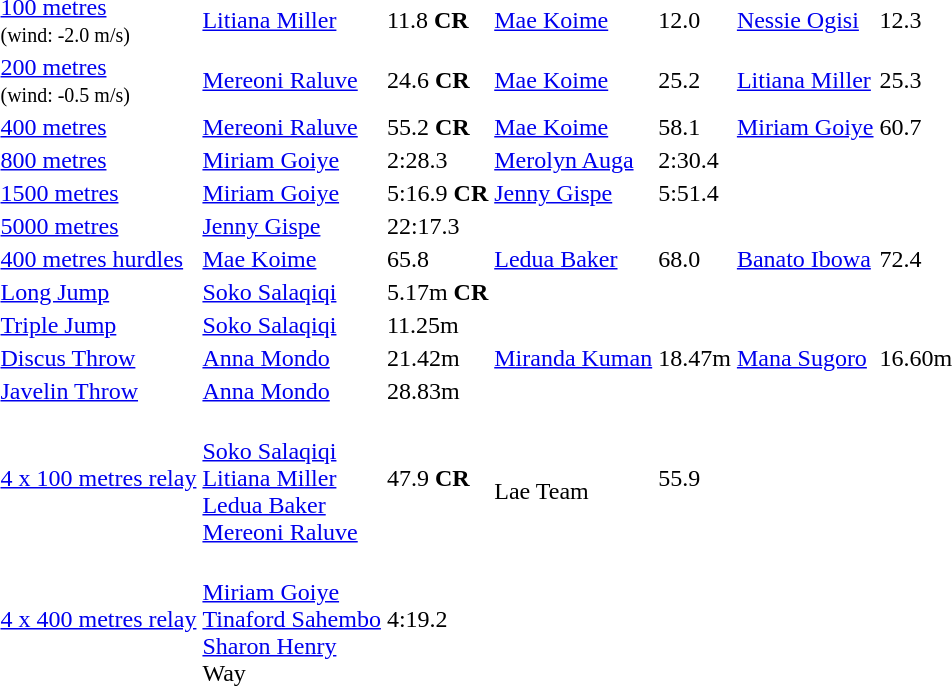<table>
<tr>
<td><a href='#'>100 metres</a> <br> <small>(wind: -2.0 m/s)</small></td>
<td align=left><a href='#'>Litiana Miller</a> <br> </td>
<td>11.8 <strong>CR</strong></td>
<td align=left><a href='#'>Mae Koime</a> <br> </td>
<td>12.0</td>
<td align=left><a href='#'>Nessie Ogisi</a> <br> </td>
<td>12.3</td>
</tr>
<tr>
<td><a href='#'>200 metres</a> <br> <small>(wind: -0.5 m/s)</small></td>
<td align=left><a href='#'>Mereoni Raluve</a> <br> </td>
<td>24.6 <strong>CR</strong></td>
<td align=left><a href='#'>Mae Koime</a> <br> </td>
<td>25.2</td>
<td align=left><a href='#'>Litiana Miller</a> <br> </td>
<td>25.3</td>
</tr>
<tr>
<td><a href='#'>400 metres</a></td>
<td align=left><a href='#'>Mereoni Raluve</a> <br> </td>
<td>55.2 <strong>CR</strong></td>
<td align=left><a href='#'>Mae Koime</a> <br> </td>
<td>58.1</td>
<td align=left><a href='#'>Miriam Goiye</a> <br> </td>
<td>60.7</td>
</tr>
<tr>
<td><a href='#'>800 metres</a></td>
<td align=left><a href='#'>Miriam Goiye</a> <br> </td>
<td>2:28.3</td>
<td align=left><a href='#'>Merolyn Auga</a> <br> </td>
<td>2:30.4</td>
<td></td>
<td></td>
</tr>
<tr>
<td><a href='#'>1500 metres</a></td>
<td align=left><a href='#'>Miriam Goiye</a> <br> </td>
<td>5:16.9 <strong>CR</strong></td>
<td align=left><a href='#'>Jenny Gispe</a> <br> </td>
<td>5:51.4</td>
<td></td>
<td></td>
</tr>
<tr>
<td><a href='#'>5000 metres</a></td>
<td align=left><a href='#'>Jenny Gispe</a> <br> </td>
<td>22:17.3</td>
<td></td>
<td></td>
<td></td>
<td></td>
</tr>
<tr>
<td><a href='#'>400 metres hurdles</a></td>
<td align=left><a href='#'>Mae Koime</a> <br> </td>
<td>65.8</td>
<td align=left><a href='#'>Ledua Baker</a> <br> </td>
<td>68.0</td>
<td align=left><a href='#'>Banato Ibowa</a> <br> </td>
<td>72.4</td>
</tr>
<tr>
<td><a href='#'>Long Jump</a></td>
<td align=left><a href='#'>Soko Salaqiqi</a> <br> </td>
<td>5.17m <strong>CR</strong></td>
<td></td>
<td></td>
<td></td>
<td></td>
</tr>
<tr>
<td><a href='#'>Triple Jump</a></td>
<td align=left><a href='#'>Soko Salaqiqi</a> <br> </td>
<td>11.25m</td>
<td></td>
<td></td>
<td></td>
<td></td>
</tr>
<tr>
<td><a href='#'>Discus Throw</a></td>
<td align=left><a href='#'>Anna Mondo</a> <br> </td>
<td>21.42m</td>
<td align=left><a href='#'>Miranda Kuman</a> <br> </td>
<td>18.47m</td>
<td align=left><a href='#'>Mana Sugoro</a> <br> </td>
<td>16.60m</td>
</tr>
<tr>
<td><a href='#'>Javelin Throw</a></td>
<td align=left><a href='#'>Anna Mondo</a> <br> </td>
<td>28.83m</td>
<td></td>
<td></td>
<td></td>
<td></td>
</tr>
<tr>
<td><a href='#'>4 x 100 metres relay</a></td>
<td><br><a href='#'>Soko Salaqiqi</a><br><a href='#'>Litiana Miller</a><br><a href='#'>Ledua Baker</a><br><a href='#'>Mereoni Raluve</a></td>
<td>47.9 <strong>CR</strong></td>
<td><br>Lae Team</td>
<td>55.9</td>
<td></td>
<td></td>
</tr>
<tr>
<td><a href='#'>4 x 400 metres relay</a></td>
<td><br><a href='#'>Miriam Goiye</a><br><a href='#'>Tinaford Sahembo</a><br><a href='#'>Sharon Henry</a><br>Way</td>
<td>4:19.2</td>
<td></td>
<td></td>
<td></td>
<td></td>
</tr>
</table>
